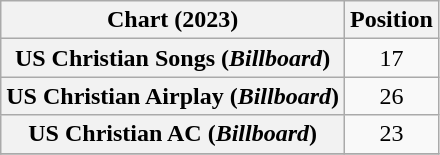<table class="wikitable plainrowheaders" style="text-align:center">
<tr>
<th scope="col">Chart (2023)</th>
<th scope="col">Position</th>
</tr>
<tr>
<th scope="row">US Christian Songs (<em>Billboard</em>)</th>
<td>17</td>
</tr>
<tr>
<th scope="row">US Christian Airplay (<em>Billboard</em>)</th>
<td>26</td>
</tr>
<tr>
<th scope="row">US Christian AC (<em>Billboard</em>)</th>
<td>23</td>
</tr>
<tr>
</tr>
</table>
